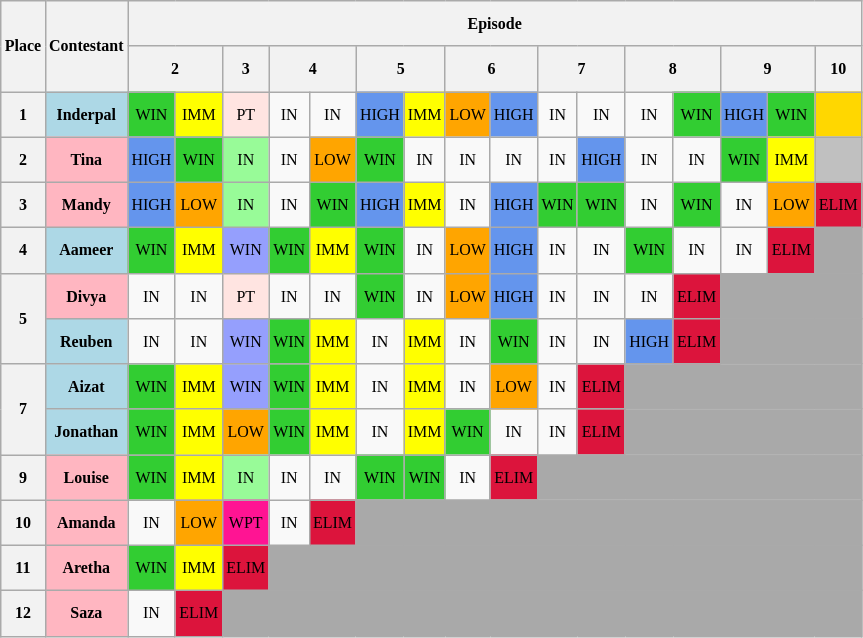<table class="wikitable" style="text-align: center; font-size: 8pt; line-height:25px;">
<tr>
<th rowspan="2">Place</th>
<th rowspan="2">Contestant</th>
<th colspan="17">Episode</th>
</tr>
<tr>
<th colspan="2">2</th>
<th>3</th>
<th colspan="2">4</th>
<th colspan="2">5</th>
<th colspan="2">6</th>
<th colspan="2">7</th>
<th colspan="2">8</th>
<th colspan="2">9</th>
<th>10</th>
</tr>
<tr>
<th>1</th>
<td style="background:lightblue;"><strong>Inderpal</strong></td>
<td style="background:limegreen;">WIN</td>
<td style="background:yellow;">IMM</td>
<td style="background:mistyrose;">PT</td>
<td>IN</td>
<td>IN</td>
<td style="background:cornflowerblue;">HIGH</td>
<td style="background:yellow;">IMM</td>
<td style="background:orange;">LOW</td>
<td style="background:cornflowerblue;">HIGH</td>
<td>IN</td>
<td>IN</td>
<td>IN</td>
<td style="background:limegreen;">WIN</td>
<td style="background:cornflowerblue;">HIGH</td>
<td style="background:limegreen;">WIN</td>
<td style="background:gold;"></td>
</tr>
<tr>
<th>2</th>
<td style="background:lightpink;"><strong>Tina</strong></td>
<td style="background:cornflowerblue;">HIGH</td>
<td style="background:limegreen;">WIN</td>
<td style="background:palegreen">IN</td>
<td>IN</td>
<td style="background:orange;">LOW</td>
<td style="background:limegreen;">WIN</td>
<td>IN</td>
<td>IN</td>
<td>IN</td>
<td>IN</td>
<td style="background:cornflowerblue;">HIGH</td>
<td>IN</td>
<td>IN</td>
<td style="background:limegreen;">WIN</td>
<td style="background:yellow;">IMM</td>
<td style="background:silver;"></td>
</tr>
<tr>
<th>3</th>
<td style="background:lightpink;"><strong>Mandy</strong></td>
<td style="background:cornflowerblue;">HIGH</td>
<td style="background:orange;">LOW</td>
<td style="background:palegreen">IN</td>
<td>IN</td>
<td style="background:limegreen;">WIN</td>
<td style="background:cornflowerblue;">HIGH</td>
<td style="background:yellow;">IMM</td>
<td>IN</td>
<td style="background:cornflowerblue;">HIGH</td>
<td style="background:limegreen;">WIN</td>
<td style="background:limegreen;">WIN</td>
<td>IN</td>
<td style="background:limegreen;">WIN</td>
<td>IN</td>
<td style="background:orange;">LOW</td>
<td style="background:crimson;">ELIM</td>
</tr>
<tr>
<th>4</th>
<td style="background:lightblue;"><strong>Aameer</strong></td>
<td style="background:limegreen;">WIN</td>
<td style="background:yellow;">IMM</td>
<td style="background:#959FFD;">WIN</td>
<td style="background:limegreen;">WIN</td>
<td style="background:yellow;">IMM</td>
<td style="background:limegreen;">WIN</td>
<td>IN</td>
<td style="background:orange;">LOW</td>
<td style="background:cornflowerblue;">HIGH</td>
<td>IN</td>
<td>IN</td>
<td style="background:limegreen;">WIN</td>
<td>IN</td>
<td>IN</td>
<td style="background:crimson;">ELIM</td>
<td style="background:darkgrey;" colspan="2"></td>
</tr>
<tr>
<th rowspan=2>5</th>
<td style="background:lightpink;"><strong>Divya</strong></td>
<td>IN</td>
<td>IN</td>
<td style="background:mistyrose;">PT</td>
<td>IN</td>
<td>IN</td>
<td style="background:limegreen;">WIN</td>
<td>IN</td>
<td style="background:orange;">LOW</td>
<td style="background:cornflowerblue;">HIGH</td>
<td>IN</td>
<td>IN</td>
<td>IN</td>
<td style="background:crimson;">ELIM</td>
<td colspan="5" style="background:darkgrey;"></td>
</tr>
<tr>
<td style="background:lightblue;"><strong>Reuben</strong></td>
<td>IN</td>
<td>IN</td>
<td style="background:#959FFD;">WIN</td>
<td style="background:limegreen;">WIN</td>
<td style="background:yellow;">IMM</td>
<td>IN</td>
<td style="background:yellow;">IMM</td>
<td>IN</td>
<td style="background:limegreen;">WIN</td>
<td>IN</td>
<td>IN</td>
<td style="background:cornflowerblue;">HIGH</td>
<td style="background:crimson;">ELIM</td>
<td colspan="3" style="background:darkgrey;"></td>
</tr>
<tr>
<th rowspan=2>7</th>
<td style="background:lightblue;"><strong>Aizat</strong></td>
<td style="background:limegreen;">WIN</td>
<td style="background:yellow;">IMM</td>
<td style="background:#959FFD;">WIN</td>
<td style="background:limegreen;">WIN</td>
<td style="background:yellow;">IMM</td>
<td>IN</td>
<td style="background:yellow;">IMM</td>
<td>IN</td>
<td style="background:orange;">LOW</td>
<td>IN</td>
<td style="background:crimson;">ELIM</td>
<td colspan="9" style="background:darkgrey;"></td>
</tr>
<tr>
<td style="background:lightblue;"><strong>Jonathan</strong></td>
<td style="background:limegreen;">WIN</td>
<td style="background:yellow;">IMM</td>
<td style="background:orange;">LOW</td>
<td style="background:limegreen;">WIN</td>
<td style="background:yellow;">IMM</td>
<td>IN</td>
<td style="background:yellow;">IMM</td>
<td style="background:limegreen;">WIN</td>
<td>IN</td>
<td>IN</td>
<td style="background:crimson;">ELIM</td>
<td colspan="10" style="background:darkgrey;"></td>
</tr>
<tr>
<th>9</th>
<td style="background:lightpink;"><strong>Louise</strong></td>
<td style="background:limegreen;">WIN</td>
<td style="background:yellow;">IMM</td>
<td style="background:palegreen">IN</td>
<td>IN</td>
<td>IN</td>
<td style="background:limegreen;">WIN</td>
<td style="background:limegreen;">WIN</td>
<td>IN</td>
<td style="background:crimson;">ELIM</td>
<td colspan="11" style="background:darkgrey;"></td>
</tr>
<tr>
<th>10</th>
<td style="background:lightpink;"><strong>Amanda</strong></td>
<td>IN</td>
<td style="background:orange;">LOW</td>
<td style="background:deeppink;">WPT</td>
<td>IN</td>
<td style="background:crimson;">ELIM</td>
<td colspan="12" style="background:darkgrey;"></td>
</tr>
<tr>
<th>11</th>
<td style="background:lightpink;"><strong>Aretha</strong></td>
<td style="background:limegreen;">WIN</td>
<td style="background:yellow;">IMM</td>
<td style="background:crimson;">ELIM</td>
<td colspan="14" style="background:darkgrey;"></td>
</tr>
<tr>
<th>12</th>
<td style="background:lightpink;"><strong>Saza</strong></td>
<td>IN</td>
<td style="background:crimson;">ELIM</td>
<td colspan="16" style="background:darkgrey;"></td>
</tr>
</table>
